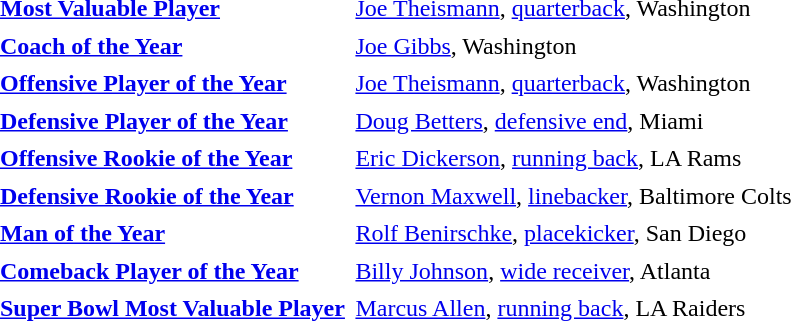<table cellpadding="3" cellspacing="1">
<tr>
<td><strong><a href='#'>Most Valuable Player</a></strong></td>
<td><a href='#'>Joe Theismann</a>, <a href='#'>quarterback</a>, Washington</td>
</tr>
<tr>
<td><strong><a href='#'>Coach of the Year</a></strong></td>
<td><a href='#'>Joe Gibbs</a>, Washington</td>
</tr>
<tr>
<td><strong><a href='#'>Offensive Player of the Year</a></strong></td>
<td><a href='#'>Joe Theismann</a>, <a href='#'>quarterback</a>, Washington</td>
</tr>
<tr>
<td><strong><a href='#'>Defensive Player of the Year</a></strong></td>
<td><a href='#'>Doug Betters</a>, <a href='#'>defensive end</a>, Miami</td>
</tr>
<tr>
<td><strong><a href='#'>Offensive Rookie of the Year</a></strong></td>
<td><a href='#'>Eric Dickerson</a>, <a href='#'>running back</a>, LA Rams</td>
</tr>
<tr>
<td><strong><a href='#'>Defensive Rookie of the Year</a></strong></td>
<td><a href='#'>Vernon Maxwell</a>, <a href='#'>linebacker</a>, Baltimore Colts</td>
</tr>
<tr>
<td><strong><a href='#'>Man of the Year</a></strong></td>
<td><a href='#'>Rolf Benirschke</a>, <a href='#'>placekicker</a>, San Diego</td>
</tr>
<tr>
<td><strong><a href='#'>Comeback Player of the Year</a></strong></td>
<td><a href='#'>Billy Johnson</a>, <a href='#'>wide receiver</a>, Atlanta</td>
</tr>
<tr>
<td><strong><a href='#'>Super Bowl Most Valuable Player</a></strong></td>
<td><a href='#'>Marcus Allen</a>, <a href='#'>running back</a>, LA Raiders</td>
</tr>
</table>
